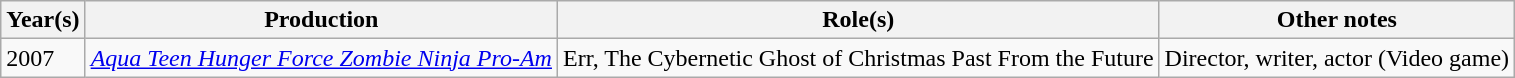<table class="wikitable">
<tr>
<th>Year(s)</th>
<th>Production</th>
<th>Role(s)</th>
<th>Other notes</th>
</tr>
<tr>
<td>2007</td>
<td><em><a href='#'>Aqua Teen Hunger Force Zombie Ninja Pro-Am</a></em></td>
<td>Err, The Cybernetic Ghost of Christmas Past From the Future</td>
<td>Director, writer, actor (Video game)</td>
</tr>
</table>
